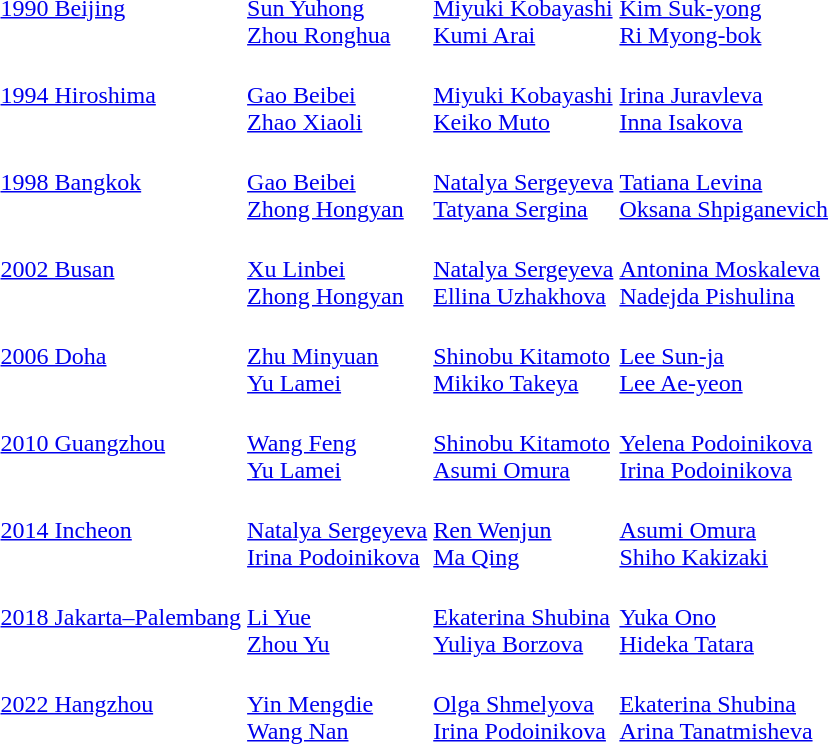<table>
<tr>
<td><a href='#'>1990 Beijing</a></td>
<td><br><a href='#'>Sun Yuhong</a><br><a href='#'>Zhou Ronghua</a></td>
<td><br><a href='#'>Miyuki Kobayashi</a><br><a href='#'>Kumi Arai</a></td>
<td><br><a href='#'>Kim Suk-yong</a><br><a href='#'>Ri Myong-bok</a></td>
</tr>
<tr>
<td><a href='#'>1994 Hiroshima</a></td>
<td><br><a href='#'>Gao Beibei</a><br><a href='#'>Zhao Xiaoli</a></td>
<td><br><a href='#'>Miyuki Kobayashi</a><br><a href='#'>Keiko Muto</a></td>
<td><br><a href='#'>Irina Juravleva</a><br><a href='#'>Inna Isakova</a></td>
</tr>
<tr>
<td><a href='#'>1998 Bangkok</a></td>
<td><br><a href='#'>Gao Beibei</a><br><a href='#'>Zhong Hongyan</a></td>
<td><br><a href='#'>Natalya Sergeyeva</a><br><a href='#'>Tatyana Sergina</a></td>
<td><br><a href='#'>Tatiana Levina</a><br><a href='#'>Oksana Shpiganevich</a></td>
</tr>
<tr>
<td><a href='#'>2002 Busan</a></td>
<td><br><a href='#'>Xu Linbei</a><br><a href='#'>Zhong Hongyan</a></td>
<td><br><a href='#'>Natalya Sergeyeva</a><br><a href='#'>Ellina Uzhakhova</a></td>
<td><br><a href='#'>Antonina Moskaleva</a><br><a href='#'>Nadejda Pishulina</a></td>
</tr>
<tr>
<td><a href='#'>2006 Doha</a></td>
<td><br><a href='#'>Zhu Minyuan</a><br><a href='#'>Yu Lamei</a></td>
<td><br><a href='#'>Shinobu Kitamoto</a><br><a href='#'>Mikiko Takeya</a></td>
<td><br><a href='#'>Lee Sun-ja</a><br><a href='#'>Lee Ae-yeon</a></td>
</tr>
<tr>
<td><a href='#'>2010 Guangzhou</a></td>
<td><br><a href='#'>Wang Feng</a><br><a href='#'>Yu Lamei</a></td>
<td><br><a href='#'>Shinobu Kitamoto</a><br><a href='#'>Asumi Omura</a></td>
<td><br><a href='#'>Yelena Podoinikova</a><br><a href='#'>Irina Podoinikova</a></td>
</tr>
<tr>
<td><a href='#'>2014 Incheon</a></td>
<td><br><a href='#'>Natalya Sergeyeva</a><br><a href='#'>Irina Podoinikova</a></td>
<td><br><a href='#'>Ren Wenjun</a><br><a href='#'>Ma Qing</a></td>
<td><br><a href='#'>Asumi Omura</a><br><a href='#'>Shiho Kakizaki</a></td>
</tr>
<tr>
<td><a href='#'>2018 Jakarta–Palembang</a></td>
<td><br><a href='#'>Li Yue</a><br><a href='#'>Zhou Yu</a></td>
<td><br><a href='#'>Ekaterina Shubina</a><br><a href='#'>Yuliya Borzova</a></td>
<td><br><a href='#'>Yuka Ono</a><br><a href='#'>Hideka Tatara</a></td>
</tr>
<tr>
<td><a href='#'>2022 Hangzhou</a></td>
<td><br><a href='#'>Yin Mengdie</a><br><a href='#'>Wang Nan</a></td>
<td><br><a href='#'>Olga Shmelyova</a><br><a href='#'>Irina Podoinikova</a></td>
<td><br><a href='#'>Ekaterina Shubina</a><br><a href='#'>Arina Tanatmisheva</a></td>
</tr>
</table>
